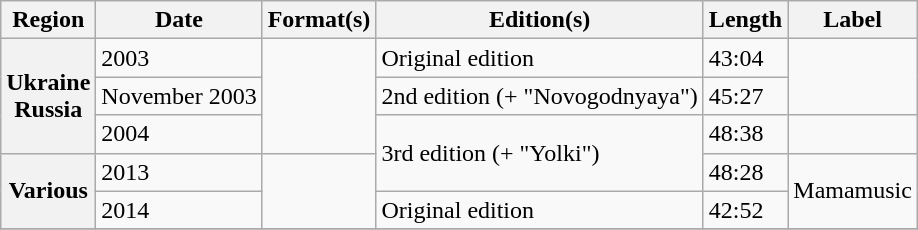<table class="wikitable plainrowheaders">
<tr>
<th scope="col">Region</th>
<th scope="col">Date</th>
<th scope="col">Format(s)</th>
<th scope="col">Edition(s)</th>
<th scope="col">Length</th>
<th scope="col">Label</th>
</tr>
<tr>
<th scope="row" rowspan="3">Ukraine<br>Russia</th>
<td>2003</td>
<td rowspan="3"></td>
<td>Original edition</td>
<td>43:04</td>
<td rowspan="2"></td>
</tr>
<tr>
<td>November 2003</td>
<td>2nd edition (+ "Novogodnyaya")</td>
<td>45:27</td>
</tr>
<tr>
<td>2004</td>
<td rowspan="2">3rd edition (+ "Yolki")</td>
<td>48:38</td>
<td></td>
</tr>
<tr>
<th scope="row" rowspan="2">Various</th>
<td>2013</td>
<td rowspan="2"></td>
<td>48:28</td>
<td rowspan="2">Mamamusic</td>
</tr>
<tr>
<td>2014</td>
<td>Original edition</td>
<td>42:52</td>
</tr>
<tr>
</tr>
</table>
